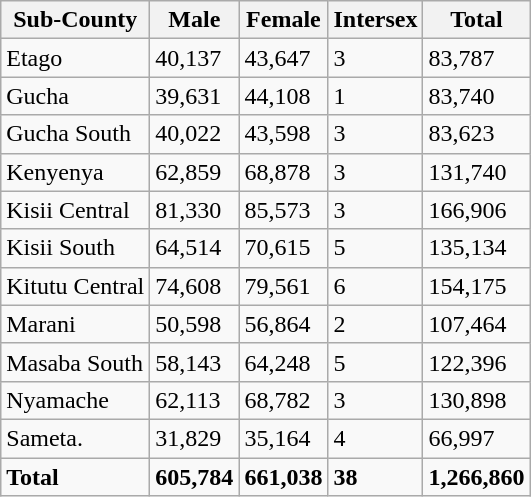<table class="wikitable">
<tr>
<th>Sub-County</th>
<th>Male</th>
<th>Female</th>
<th>Intersex</th>
<th>Total</th>
</tr>
<tr>
<td>Etago</td>
<td>40,137</td>
<td>43,647</td>
<td>3</td>
<td>83,787</td>
</tr>
<tr>
<td>Gucha</td>
<td>39,631</td>
<td>44,108</td>
<td>1</td>
<td>83,740</td>
</tr>
<tr>
<td>Gucha South</td>
<td>40,022</td>
<td>43,598</td>
<td>3</td>
<td>83,623</td>
</tr>
<tr>
<td>Kenyenya</td>
<td>62,859</td>
<td>68,878</td>
<td>3</td>
<td>131,740</td>
</tr>
<tr>
<td>Kisii Central</td>
<td>81,330</td>
<td>85,573</td>
<td>3</td>
<td>166,906</td>
</tr>
<tr>
<td>Kisii South</td>
<td>64,514</td>
<td>70,615</td>
<td>5</td>
<td>135,134</td>
</tr>
<tr>
<td>Kitutu Central</td>
<td>74,608</td>
<td>79,561</td>
<td>6</td>
<td>154,175</td>
</tr>
<tr>
<td>Marani</td>
<td>50,598</td>
<td>56,864</td>
<td>2</td>
<td>107,464</td>
</tr>
<tr>
<td>Masaba South</td>
<td>58,143</td>
<td>64,248</td>
<td>5</td>
<td>122,396</td>
</tr>
<tr>
<td>Nyamache</td>
<td>62,113</td>
<td>68,782</td>
<td>3</td>
<td>130,898</td>
</tr>
<tr>
<td>Sameta.</td>
<td>31,829</td>
<td>35,164</td>
<td>4</td>
<td>66,997</td>
</tr>
<tr>
<td><strong>Total</strong></td>
<td><strong>605,784</strong></td>
<td><strong>661,038</strong></td>
<td><strong>38</strong></td>
<td><strong>1,266,860</strong></td>
</tr>
</table>
